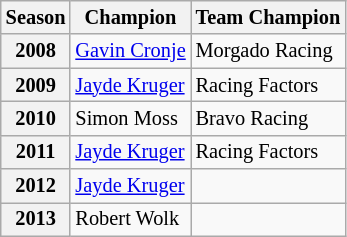<table class="wikitable" style="font-size:85%;">
<tr>
<th>Season</th>
<th>Champion</th>
<th>Team Champion</th>
</tr>
<tr>
<th>2008</th>
<td> <a href='#'>Gavin Cronje</a></td>
<td> Morgado Racing</td>
</tr>
<tr>
<th>2009</th>
<td> <a href='#'>Jayde Kruger</a></td>
<td> Racing Factors</td>
</tr>
<tr>
<th>2010</th>
<td> Simon Moss</td>
<td> Bravo Racing</td>
</tr>
<tr>
<th>2011</th>
<td> <a href='#'>Jayde Kruger</a></td>
<td> Racing Factors</td>
</tr>
<tr>
<th>2012</th>
<td> <a href='#'>Jayde Kruger</a></td>
<td></td>
</tr>
<tr>
<th>2013</th>
<td> Robert Wolk</td>
<td></td>
</tr>
</table>
